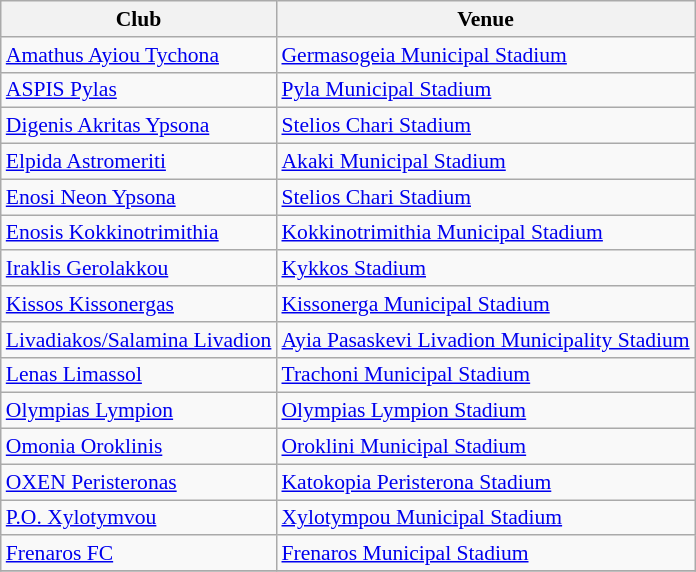<table class="wikitable sortable" style="font-size:90%">
<tr>
<th>Club</th>
<th>Venue</th>
</tr>
<tr>
<td><a href='#'>Amathus Ayiou Tychona</a></td>
<td><a href='#'>Germasogeia Municipal Stadium</a></td>
</tr>
<tr>
<td><a href='#'>ASPIS Pylas</a></td>
<td><a href='#'>Pyla Municipal Stadium</a></td>
</tr>
<tr>
<td><a href='#'>Digenis Akritas Ypsona</a></td>
<td><a href='#'>Stelios Chari Stadium</a></td>
</tr>
<tr>
<td><a href='#'>Elpida Astromeriti</a></td>
<td><a href='#'>Akaki Municipal Stadium</a></td>
</tr>
<tr>
<td><a href='#'>Enosi Neon Ypsona</a></td>
<td><a href='#'>Stelios Chari Stadium</a></td>
</tr>
<tr>
<td><a href='#'>Enosis Kokkinotrimithia</a></td>
<td><a href='#'>Kokkinotrimithia Municipal Stadium</a></td>
</tr>
<tr>
<td><a href='#'>Iraklis Gerolakkou</a></td>
<td><a href='#'>Kykkos Stadium</a></td>
</tr>
<tr>
<td><a href='#'>Kissos Kissonergas</a></td>
<td><a href='#'>Kissonerga Municipal Stadium</a></td>
</tr>
<tr>
<td><a href='#'>Livadiakos/Salamina Livadion</a></td>
<td><a href='#'>Ayia Pasaskevi Livadion Municipality Stadium</a></td>
</tr>
<tr>
<td><a href='#'>Lenas Limassol</a></td>
<td><a href='#'>Trachoni Municipal Stadium</a></td>
</tr>
<tr>
<td><a href='#'>Olympias Lympion</a></td>
<td><a href='#'>Olympias Lympion Stadium</a></td>
</tr>
<tr>
<td><a href='#'>Omonia Oroklinis</a></td>
<td><a href='#'>Oroklini Municipal Stadium</a></td>
</tr>
<tr>
<td><a href='#'>OXEN Peristeronas</a></td>
<td><a href='#'>Katokopia Peristerona Stadium</a></td>
</tr>
<tr>
<td><a href='#'>P.O. Xylotymvou</a></td>
<td><a href='#'>Xylotympou Municipal Stadium</a></td>
</tr>
<tr>
<td><a href='#'>Frenaros FC</a></td>
<td><a href='#'>Frenaros Municipal Stadium</a></td>
</tr>
<tr>
</tr>
</table>
